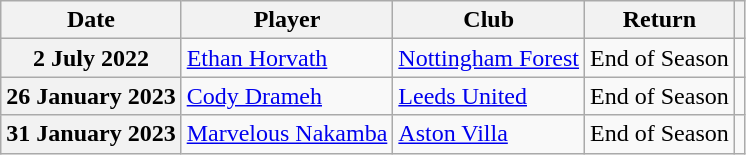<table class="wikitable plainrowheaders">
<tr>
<th scope=col>Date</th>
<th scope=col>Player</th>
<th scope=col>Club</th>
<th scope=col>Return</th>
<th scope=col class=unsortable></th>
</tr>
<tr>
<th scope=row>2 July 2022</th>
<td><a href='#'>Ethan Horvath</a></td>
<td><a href='#'>Nottingham Forest</a></td>
<td>End of Season</td>
<td style="text-align:center;"></td>
</tr>
<tr>
<th scope=row>26 January 2023</th>
<td><a href='#'>Cody Drameh</a></td>
<td><a href='#'>Leeds United</a></td>
<td>End of Season</td>
<td style="text-align:center;"></td>
</tr>
<tr>
<th scope=row>31 January 2023</th>
<td><a href='#'>Marvelous Nakamba</a></td>
<td><a href='#'>Aston Villa</a></td>
<td>End of Season</td>
<td style="text-align:center;"></td>
</tr>
</table>
